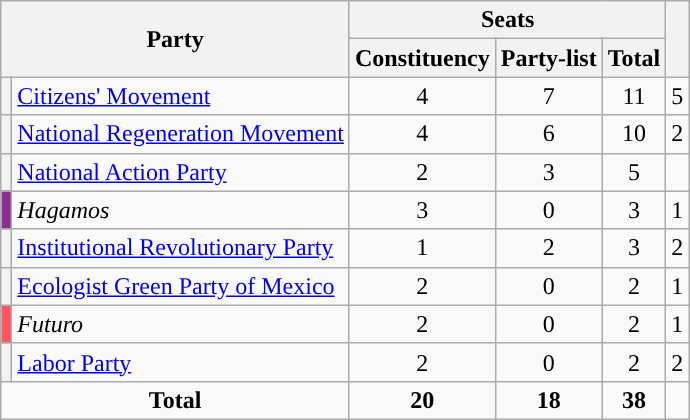<table class="wikitable" style="text-align:center;">
<tr>
<th colspan="2" rowspan="2">Party</th>
<th colspan="3">Seats</th>
<th rowspan="2"></th>
</tr>
<tr>
<th style="width:3em"><strong>Constituency</strong></th>
<th>Party-list</th>
<th>Total</th>
</tr>
<tr>
<th style="background-color:"></th>
<td style="text-align:left;"><a href='#'>Citizens' Movement</a></td>
<td>4</td>
<td>7</td>
<td>11</td>
<td> 5</td>
</tr>
<tr>
<th style="background-color:"></th>
<td style="text-align:left;"><a href='#'>National Regeneration Movement</a></td>
<td>4</td>
<td>6</td>
<td>10</td>
<td> 2</td>
</tr>
<tr>
<th style="background-color:"></th>
<td style="text-align:left;"><a href='#'>National Action Party</a></td>
<td>2</td>
<td>3</td>
<td>5</td>
<td></td>
</tr>
<tr>
<th style="background-color:#8a2e91;"></th>
<td style="text-align:left;"><em>Hagamos</em></td>
<td>3</td>
<td>0</td>
<td>3</td>
<td> 1</td>
</tr>
<tr>
<th style="background-color:"></th>
<td style="text-align:left;"><a href='#'>Institutional Revolutionary Party</a></td>
<td>1</td>
<td>2</td>
<td>3</td>
<td> 2</td>
</tr>
<tr>
<th style="background-color:"></th>
<td style="text-align:left;"><a href='#'>Ecologist Green Party of Mexico</a></td>
<td>2</td>
<td>0</td>
<td>2</td>
<td> 1</td>
</tr>
<tr>
<th style="background-color:#ff555c;"></th>
<td style="text-align:left;"><em>Futuro</em></td>
<td>2</td>
<td>0</td>
<td>2</td>
<td> 1</td>
</tr>
<tr>
<th style="background-color:"></th>
<td style="text-align:left;"><a href='#'>Labor Party</a></td>
<td>2</td>
<td>0</td>
<td>2</td>
<td> 2</td>
</tr>
<tr>
<td colspan="2"><strong>Total</strong></td>
<td><strong>20</strong></td>
<td><strong>18</strong></td>
<td><strong>38</strong></td>
<td></td>
</tr>
</table>
